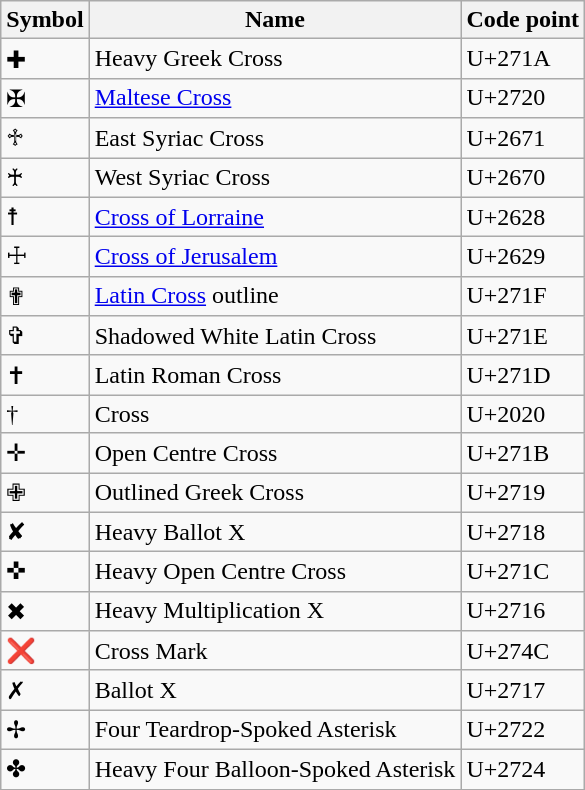<table class="wikitable">
<tr>
<th>Symbol</th>
<th>Name</th>
<th>Code point</th>
</tr>
<tr>
<td>✚</td>
<td>Heavy Greek Cross</td>
<td>U+271A</td>
</tr>
<tr>
<td>✠</td>
<td><a href='#'>Maltese Cross</a></td>
<td>U+2720</td>
</tr>
<tr>
<td>♱</td>
<td>East Syriac Cross</td>
<td>U+2671</td>
</tr>
<tr>
<td>♰</td>
<td>West Syriac Cross</td>
<td>U+2670</td>
</tr>
<tr>
<td>☨</td>
<td><a href='#'>Cross of Lorraine</a></td>
<td>U+2628</td>
</tr>
<tr>
<td>☩</td>
<td><a href='#'>Cross of Jerusalem</a></td>
<td>U+2629</td>
</tr>
<tr>
<td>✟</td>
<td><a href='#'>Latin Cross</a> outline</td>
<td>U+271F</td>
</tr>
<tr>
<td>✞</td>
<td>Shadowed White Latin Cross</td>
<td>U+271E</td>
</tr>
<tr>
<td>✝</td>
<td>Latin Roman Cross</td>
<td>U+271D</td>
</tr>
<tr>
<td>†</td>
<td>Cross</td>
<td>U+2020</td>
</tr>
<tr>
<td>✛</td>
<td>Open Centre Cross</td>
<td>U+271B</td>
</tr>
<tr>
<td>✙</td>
<td>Outlined Greek Cross</td>
<td>U+2719</td>
</tr>
<tr>
<td>✘</td>
<td>Heavy Ballot X</td>
<td>U+2718</td>
</tr>
<tr>
<td>✜</td>
<td>Heavy Open Centre Cross</td>
<td>U+271C</td>
</tr>
<tr>
<td>✖</td>
<td>Heavy Multiplication X</td>
<td>U+2716</td>
</tr>
<tr>
<td>❌</td>
<td>Cross Mark</td>
<td>U+274C</td>
</tr>
<tr>
<td>✗</td>
<td>Ballot X</td>
<td>U+2717</td>
</tr>
<tr>
<td>✢</td>
<td>Four Teardrop-Spoked Asterisk</td>
<td>U+2722</td>
</tr>
<tr>
<td>✤</td>
<td>Heavy Four Balloon-Spoked Asterisk</td>
<td>U+2724</td>
</tr>
</table>
